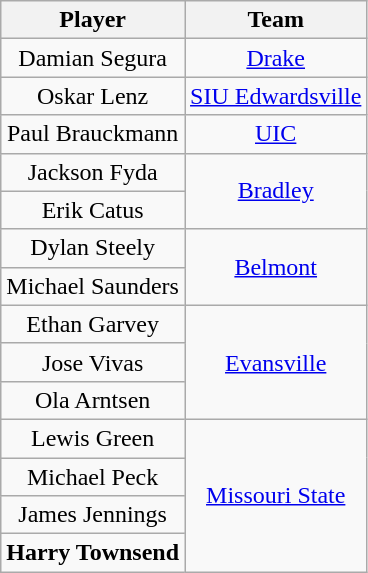<table class="wikitable" style="text-align: center;">
<tr>
<th>Player</th>
<th>Team</th>
</tr>
<tr>
<td>Damian Segura</td>
<td><a href='#'>Drake</a></td>
</tr>
<tr>
<td>Oskar Lenz</td>
<td><a href='#'>SIU Edwardsville</a></td>
</tr>
<tr>
<td>Paul Brauckmann</td>
<td><a href='#'>UIC</a></td>
</tr>
<tr>
<td>Jackson Fyda</td>
<td rowspan=2><a href='#'>Bradley</a></td>
</tr>
<tr>
<td>Erik Catus</td>
</tr>
<tr>
<td>Dylan Steely</td>
<td rowspan=2><a href='#'>Belmont</a></td>
</tr>
<tr>
<td>Michael Saunders</td>
</tr>
<tr>
<td>Ethan Garvey</td>
<td rowspan=3><a href='#'>Evansville</a></td>
</tr>
<tr>
<td>Jose Vivas</td>
</tr>
<tr>
<td>Ola Arntsen</td>
</tr>
<tr>
<td>Lewis Green</td>
<td rowspan=4><a href='#'>Missouri State</a></td>
</tr>
<tr>
<td>Michael Peck</td>
</tr>
<tr>
<td>James Jennings</td>
</tr>
<tr>
<td><strong>Harry Townsend</strong></td>
</tr>
</table>
